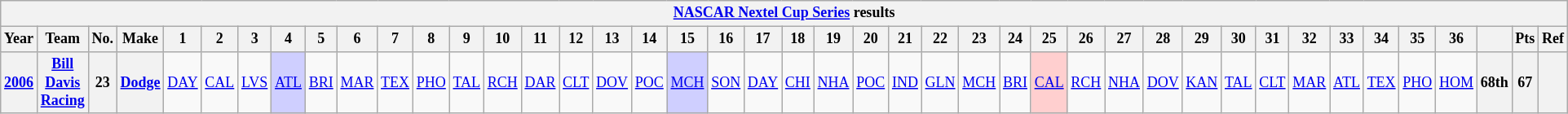<table class="wikitable" style="text-align:center; font-size:75%">
<tr>
<th colspan=45><a href='#'>NASCAR Nextel Cup Series</a> results</th>
</tr>
<tr>
<th>Year</th>
<th>Team</th>
<th>No.</th>
<th>Make</th>
<th>1</th>
<th>2</th>
<th>3</th>
<th>4</th>
<th>5</th>
<th>6</th>
<th>7</th>
<th>8</th>
<th>9</th>
<th>10</th>
<th>11</th>
<th>12</th>
<th>13</th>
<th>14</th>
<th>15</th>
<th>16</th>
<th>17</th>
<th>18</th>
<th>19</th>
<th>20</th>
<th>21</th>
<th>22</th>
<th>23</th>
<th>24</th>
<th>25</th>
<th>26</th>
<th>27</th>
<th>28</th>
<th>29</th>
<th>30</th>
<th>31</th>
<th>32</th>
<th>33</th>
<th>34</th>
<th>35</th>
<th>36</th>
<th></th>
<th>Pts</th>
<th>Ref</th>
</tr>
<tr>
<th><a href='#'>2006</a></th>
<th><a href='#'>Bill Davis Racing</a></th>
<th>23</th>
<th><a href='#'>Dodge</a></th>
<td><a href='#'>DAY</a></td>
<td><a href='#'>CAL</a></td>
<td><a href='#'>LVS</a></td>
<td style="background:#CFCFFF;"><a href='#'>ATL</a><br></td>
<td><a href='#'>BRI</a></td>
<td><a href='#'>MAR</a></td>
<td><a href='#'>TEX</a></td>
<td><a href='#'>PHO</a></td>
<td><a href='#'>TAL</a></td>
<td><a href='#'>RCH</a></td>
<td><a href='#'>DAR</a></td>
<td><a href='#'>CLT</a></td>
<td><a href='#'>DOV</a></td>
<td><a href='#'>POC</a></td>
<td style="background:#CFCFFF;"><a href='#'>MCH</a><br></td>
<td><a href='#'>SON</a></td>
<td><a href='#'>DAY</a></td>
<td><a href='#'>CHI</a></td>
<td><a href='#'>NHA</a></td>
<td><a href='#'>POC</a></td>
<td><a href='#'>IND</a></td>
<td><a href='#'>GLN</a></td>
<td><a href='#'>MCH</a></td>
<td><a href='#'>BRI</a></td>
<td style="background:#FFCFCF;"><a href='#'>CAL</a><br></td>
<td><a href='#'>RCH</a></td>
<td><a href='#'>NHA</a></td>
<td><a href='#'>DOV</a></td>
<td><a href='#'>KAN</a></td>
<td><a href='#'>TAL</a></td>
<td><a href='#'>CLT</a></td>
<td><a href='#'>MAR</a></td>
<td><a href='#'>ATL</a></td>
<td><a href='#'>TEX</a></td>
<td><a href='#'>PHO</a></td>
<td><a href='#'>HOM</a></td>
<th>68th</th>
<th>67</th>
<th></th>
</tr>
</table>
